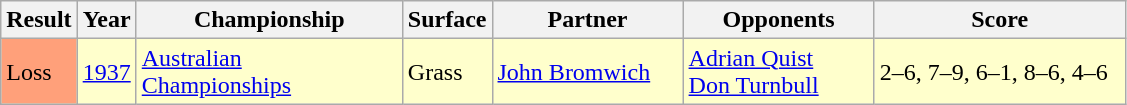<table class="sortable wikitable">
<tr>
<th style="width:40px">Result</th>
<th style="width:30px">Year</th>
<th style="width:170px">Championship</th>
<th style="width:50px">Surface</th>
<th style="width:120px">Partner</th>
<th style="width:120px">Opponents</th>
<th style="width:160px" class="unsortable">Score</th>
</tr>
<tr style="background:#ffffcc;">
<td style="background:#FFA07A">Loss</td>
<td><a href='#'>1937</a></td>
<td><a href='#'>Australian Championships</a></td>
<td>Grass</td>
<td> <a href='#'>John Bromwich</a></td>
<td> <a href='#'>Adrian Quist</a> <br> <a href='#'>Don Turnbull</a></td>
<td>2–6, 7–9, 6–1, 8–6, 4–6</td>
</tr>
</table>
